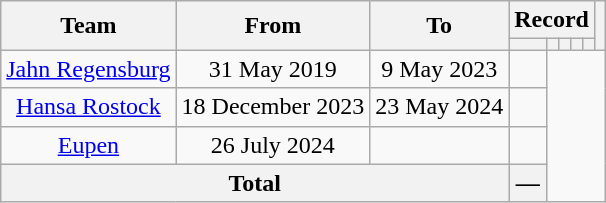<table class="wikitable" style="text-align: center">
<tr>
<th rowspan="2">Team</th>
<th rowspan="2">From</th>
<th rowspan="2">To</th>
<th colspan="5">Record</th>
<th rowspan=2></th>
</tr>
<tr>
<th></th>
<th></th>
<th></th>
<th></th>
<th></th>
</tr>
<tr>
<td><a href='#'>Jahn Regensburg</a></td>
<td>31 May 2019</td>
<td>9 May 2023<br></td>
<td></td>
</tr>
<tr>
<td><a href='#'>Hansa Rostock</a></td>
<td>18 December 2023</td>
<td>23 May 2024<br></td>
<td></td>
</tr>
<tr>
<td><a href='#'>Eupen</a></td>
<td>26 July 2024</td>
<td><br></td>
<td></td>
</tr>
<tr>
<th colspan="3">Total<br></th>
<th>—</th>
</tr>
</table>
